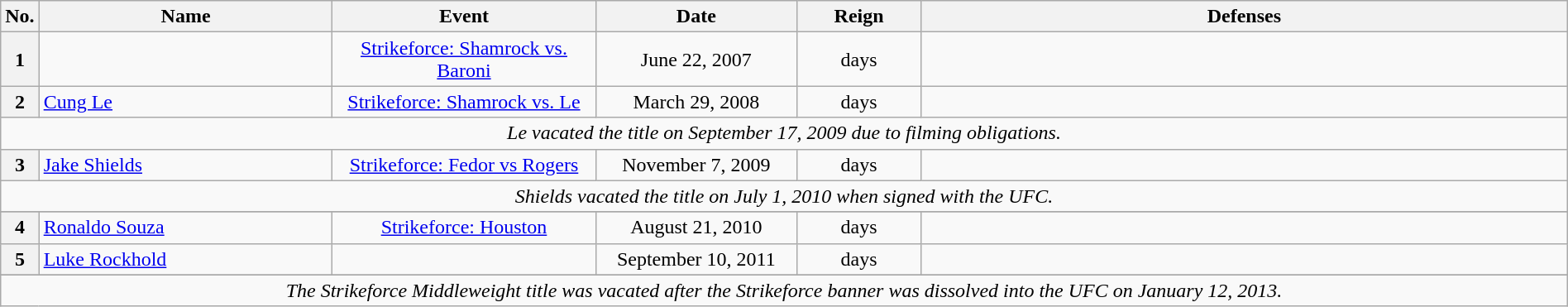<table class="wikitable" width=100% style="text-align: center;">
<tr>
<th width=1%>No.</th>
<th width=19%>Name</th>
<th width=17%>Event</th>
<th width=13%>Date</th>
<th width=8%>Reign</th>
<th width=50%>Defenses</th>
</tr>
<tr>
<th>1</th>
<td align=left><br></td>
<td><a href='#'>Strikeforce: Shamrock vs. Baroni</a> <br></td>
<td>June 22, 2007</td>
<td> days</td>
<td></td>
</tr>
<tr>
<th>2</th>
<td align=left> <a href='#'>Cung Le</a></td>
<td><a href='#'>Strikeforce: Shamrock vs. Le</a><br></td>
<td>March 29, 2008</td>
<td> days</td>
<td></td>
</tr>
<tr>
<td align=center colspan=6><em>Le vacated the title on September 17, 2009 due to filming obligations.</em></td>
</tr>
<tr>
<th>3</th>
<td align=left> <a href='#'>Jake Shields</a><br></td>
<td><a href='#'>Strikeforce: Fedor vs Rogers</a><br></td>
<td>November 7, 2009</td>
<td> days</td>
<td align=left></td>
</tr>
<tr>
<td align=center colspan=6><em>Shields vacated the title on July 1, 2010 when signed with the UFC.</em></td>
</tr>
<tr>
</tr>
<tr>
<th>4</th>
<td align=left> <a href='#'>Ronaldo Souza</a><br></td>
<td><a href='#'>Strikeforce: Houston</a><br></td>
<td>August 21, 2010</td>
<td> days</td>
<td align=left></td>
</tr>
<tr>
<th>5</th>
<td align=left> <a href='#'>Luke Rockhold</a></td>
<td><br></td>
<td>September 10, 2011</td>
<td> days</td>
<td align=left><br></td>
</tr>
<tr>
</tr>
<tr>
<td align=center colspan=6><em>The Strikeforce Middleweight title was vacated after the Strikeforce banner was dissolved into the UFC on January 12, 2013.</em></td>
</tr>
</table>
